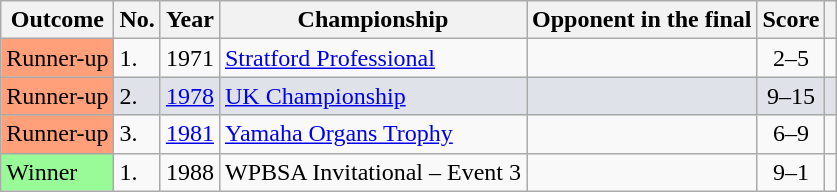<table class="wikitable sortable">
<tr>
<th scope="col">Outcome</th>
<th scope="col">No.</th>
<th scope="col">Year</th>
<th scope="col">Championship</th>
<th scope="col">Opponent in the final</th>
<th scope="col">Score</th>
<th scope="col"></th>
</tr>
<tr>
<td style="background:#ffa07a;">Runner-up</td>
<td>1.</td>
<td>1971</td>
<td><a href='#'>Stratford Professional</a></td>
<td></td>
<td align="center">2–5</td>
<td></td>
</tr>
<tr style="background:#dfe2e9;">
<td style="background:#ffa07a;">Runner-up</td>
<td>2.</td>
<td><a href='#'>1978</a></td>
<td><a href='#'>UK Championship</a></td>
<td></td>
<td align="center">9–15</td>
<td></td>
</tr>
<tr>
<td style="background:#ffa07a;">Runner-up</td>
<td>3.</td>
<td><a href='#'>1981</a></td>
<td><a href='#'>Yamaha Organs Trophy</a></td>
<td></td>
<td align="center">6–9</td>
<td></td>
</tr>
<tr>
<td style="background:#98FB98">Winner</td>
<td>1.</td>
<td>1988</td>
<td>WPBSA Invitational – Event 3</td>
<td></td>
<td align="center">9–1</td>
<td></td>
</tr>
</table>
